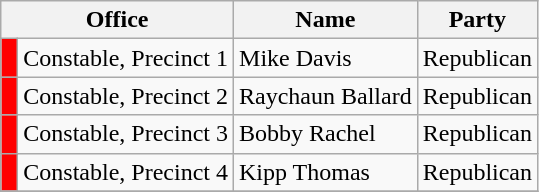<table class="wikitable">
<tr>
<th colspan="2">Office</th>
<th>Name</th>
<th>Party</th>
</tr>
<tr>
<td bgcolor="red"> </td>
<td>Constable, Precinct 1</td>
<td>Mike Davis</td>
<td>Republican</td>
</tr>
<tr>
<td bgcolor="red"> </td>
<td>Constable, Precinct 2</td>
<td>Raychaun Ballard</td>
<td>Republican</td>
</tr>
<tr>
<td bgcolor="red"> </td>
<td>Constable, Precinct 3</td>
<td>Bobby Rachel</td>
<td>Republican</td>
</tr>
<tr>
<td bgcolor="red"> </td>
<td>Constable, Precinct 4</td>
<td>Kipp Thomas</td>
<td>Republican</td>
</tr>
<tr>
</tr>
</table>
